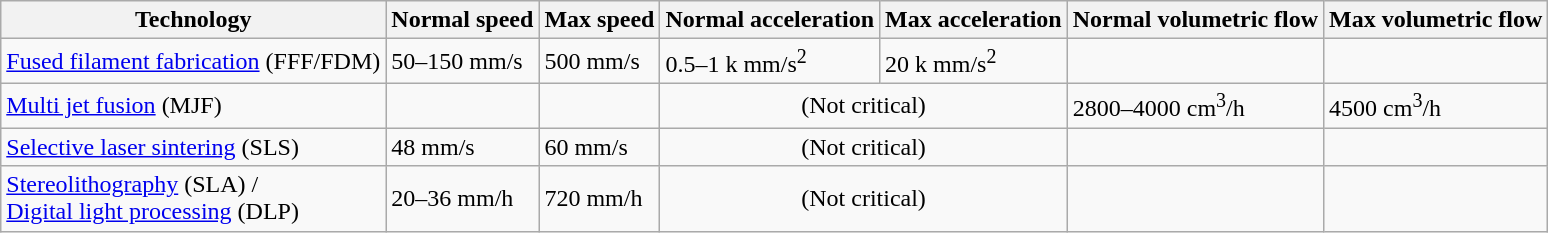<table class="wikitable">
<tr>
<th>Technology</th>
<th>Normal speed</th>
<th>Max speed</th>
<th>Normal acceleration</th>
<th>Max acceleration</th>
<th>Normal volumetric flow</th>
<th>Max volumetric flow</th>
</tr>
<tr>
<td><a href='#'>Fused filament fabrication</a> (FFF/FDM)</td>
<td>50–150 mm/s</td>
<td>500 mm/s</td>
<td>0.5–1 k mm/s<sup>2</sup></td>
<td>20 k mm/s<sup>2</sup></td>
<td></td>
<td></td>
</tr>
<tr>
<td><a href='#'>Multi jet fusion</a> (MJF)</td>
<td></td>
<td></td>
<td colspan=2 style="text-align: center;">(Not critical)</td>
<td>2800–4000 cm<sup>3</sup>/h</td>
<td>4500 cm<sup>3</sup>/h </td>
</tr>
<tr>
<td><a href='#'>Selective laser sintering</a> (SLS)</td>
<td>48 mm/s</td>
<td>60 mm/s</td>
<td colspan=2 style="text-align: center;">(Not critical)</td>
<td></td>
<td></td>
</tr>
<tr>
<td><a href='#'>Stereolithography</a> (SLA) / <br><a href='#'>Digital light processing</a> (DLP)</td>
<td>20–36 mm/h</td>
<td>720 mm/h</td>
<td colspan=2 style="text-align: center;">(Not critical)</td>
<td></td>
<td></td>
</tr>
</table>
